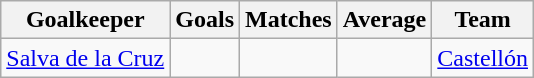<table class="wikitable">
<tr>
<th>Goalkeeper</th>
<th>Goals</th>
<th>Matches</th>
<th>Average</th>
<th>Team</th>
</tr>
<tr>
<td> <a href='#'>Salva de la Cruz</a></td>
<td></td>
<td></td>
<td></td>
<td><a href='#'>Castellón</a></td>
</tr>
</table>
